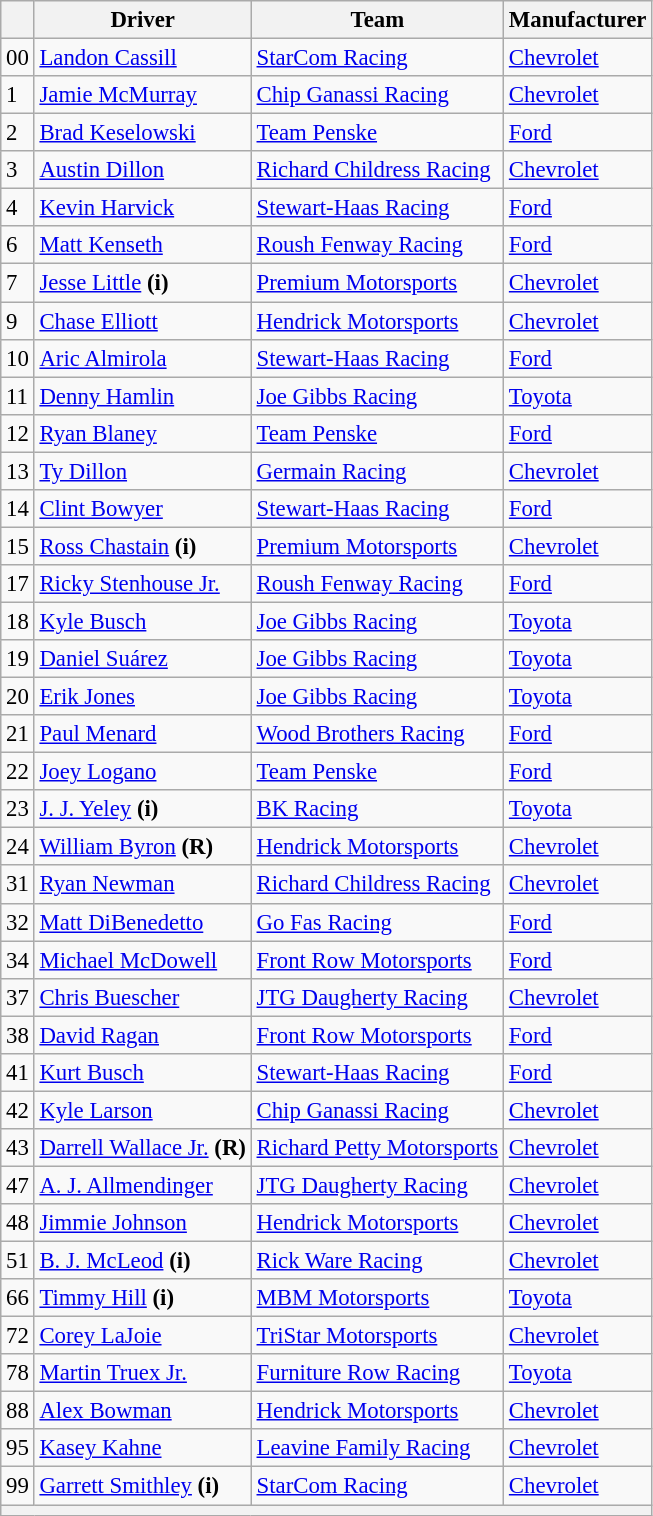<table class="wikitable" style="font-size:95%">
<tr>
<th></th>
<th>Driver</th>
<th>Team</th>
<th>Manufacturer</th>
</tr>
<tr>
<td>00</td>
<td><a href='#'>Landon Cassill</a></td>
<td><a href='#'>StarCom Racing</a></td>
<td><a href='#'>Chevrolet</a></td>
</tr>
<tr>
<td>1</td>
<td><a href='#'>Jamie McMurray</a></td>
<td><a href='#'>Chip Ganassi Racing</a></td>
<td><a href='#'>Chevrolet</a></td>
</tr>
<tr>
<td>2</td>
<td><a href='#'>Brad Keselowski</a></td>
<td><a href='#'>Team Penske</a></td>
<td><a href='#'>Ford</a></td>
</tr>
<tr>
<td>3</td>
<td><a href='#'>Austin Dillon</a></td>
<td><a href='#'>Richard Childress Racing</a></td>
<td><a href='#'>Chevrolet</a></td>
</tr>
<tr>
<td>4</td>
<td><a href='#'>Kevin Harvick</a></td>
<td><a href='#'>Stewart-Haas Racing</a></td>
<td><a href='#'>Ford</a></td>
</tr>
<tr>
<td>6</td>
<td><a href='#'>Matt Kenseth</a></td>
<td><a href='#'>Roush Fenway Racing</a></td>
<td><a href='#'>Ford</a></td>
</tr>
<tr>
<td>7</td>
<td><a href='#'>Jesse Little</a> <strong>(i)</strong></td>
<td><a href='#'>Premium Motorsports</a></td>
<td><a href='#'>Chevrolet</a></td>
</tr>
<tr>
<td>9</td>
<td><a href='#'>Chase Elliott</a></td>
<td><a href='#'>Hendrick Motorsports</a></td>
<td><a href='#'>Chevrolet</a></td>
</tr>
<tr>
<td>10</td>
<td><a href='#'>Aric Almirola</a></td>
<td><a href='#'>Stewart-Haas Racing</a></td>
<td><a href='#'>Ford</a></td>
</tr>
<tr>
<td>11</td>
<td><a href='#'>Denny Hamlin</a></td>
<td><a href='#'>Joe Gibbs Racing</a></td>
<td><a href='#'>Toyota</a></td>
</tr>
<tr>
<td>12</td>
<td><a href='#'>Ryan Blaney</a></td>
<td><a href='#'>Team Penske</a></td>
<td><a href='#'>Ford</a></td>
</tr>
<tr>
<td>13</td>
<td><a href='#'>Ty Dillon</a></td>
<td><a href='#'>Germain Racing</a></td>
<td><a href='#'>Chevrolet</a></td>
</tr>
<tr>
<td>14</td>
<td><a href='#'>Clint Bowyer</a></td>
<td><a href='#'>Stewart-Haas Racing</a></td>
<td><a href='#'>Ford</a></td>
</tr>
<tr>
<td>15</td>
<td><a href='#'>Ross Chastain</a> <strong>(i)</strong></td>
<td><a href='#'>Premium Motorsports</a></td>
<td><a href='#'>Chevrolet</a></td>
</tr>
<tr>
<td>17</td>
<td><a href='#'>Ricky Stenhouse Jr.</a></td>
<td><a href='#'>Roush Fenway Racing</a></td>
<td><a href='#'>Ford</a></td>
</tr>
<tr>
<td>18</td>
<td><a href='#'>Kyle Busch</a></td>
<td><a href='#'>Joe Gibbs Racing</a></td>
<td><a href='#'>Toyota</a></td>
</tr>
<tr>
<td>19</td>
<td><a href='#'>Daniel Suárez</a></td>
<td><a href='#'>Joe Gibbs Racing</a></td>
<td><a href='#'>Toyota</a></td>
</tr>
<tr>
<td>20</td>
<td><a href='#'>Erik Jones</a></td>
<td><a href='#'>Joe Gibbs Racing</a></td>
<td><a href='#'>Toyota</a></td>
</tr>
<tr>
<td>21</td>
<td><a href='#'>Paul Menard</a></td>
<td><a href='#'>Wood Brothers Racing</a></td>
<td><a href='#'>Ford</a></td>
</tr>
<tr>
<td>22</td>
<td><a href='#'>Joey Logano</a></td>
<td><a href='#'>Team Penske</a></td>
<td><a href='#'>Ford</a></td>
</tr>
<tr>
<td>23</td>
<td><a href='#'>J. J. Yeley</a> <strong>(i)</strong></td>
<td><a href='#'>BK Racing</a></td>
<td><a href='#'>Toyota</a></td>
</tr>
<tr>
<td>24</td>
<td><a href='#'>William Byron</a> <strong>(R)</strong></td>
<td><a href='#'>Hendrick Motorsports</a></td>
<td><a href='#'>Chevrolet</a></td>
</tr>
<tr>
<td>31</td>
<td><a href='#'>Ryan Newman</a></td>
<td><a href='#'>Richard Childress Racing</a></td>
<td><a href='#'>Chevrolet</a></td>
</tr>
<tr>
<td>32</td>
<td><a href='#'>Matt DiBenedetto</a></td>
<td><a href='#'>Go Fas Racing</a></td>
<td><a href='#'>Ford</a></td>
</tr>
<tr>
<td>34</td>
<td><a href='#'>Michael McDowell</a></td>
<td><a href='#'>Front Row Motorsports</a></td>
<td><a href='#'>Ford</a></td>
</tr>
<tr>
<td>37</td>
<td><a href='#'>Chris Buescher</a></td>
<td><a href='#'>JTG Daugherty Racing</a></td>
<td><a href='#'>Chevrolet</a></td>
</tr>
<tr>
<td>38</td>
<td><a href='#'>David Ragan</a></td>
<td><a href='#'>Front Row Motorsports</a></td>
<td><a href='#'>Ford</a></td>
</tr>
<tr>
<td>41</td>
<td><a href='#'>Kurt Busch</a></td>
<td><a href='#'>Stewart-Haas Racing</a></td>
<td><a href='#'>Ford</a></td>
</tr>
<tr>
<td>42</td>
<td><a href='#'>Kyle Larson</a></td>
<td><a href='#'>Chip Ganassi Racing</a></td>
<td><a href='#'>Chevrolet</a></td>
</tr>
<tr>
<td>43</td>
<td><a href='#'>Darrell Wallace Jr.</a> <strong>(R)</strong></td>
<td><a href='#'>Richard Petty Motorsports</a></td>
<td><a href='#'>Chevrolet</a></td>
</tr>
<tr>
<td>47</td>
<td><a href='#'>A. J. Allmendinger</a></td>
<td><a href='#'>JTG Daugherty Racing</a></td>
<td><a href='#'>Chevrolet</a></td>
</tr>
<tr>
<td>48</td>
<td><a href='#'>Jimmie Johnson</a></td>
<td><a href='#'>Hendrick Motorsports</a></td>
<td><a href='#'>Chevrolet</a></td>
</tr>
<tr>
<td>51</td>
<td><a href='#'>B. J. McLeod</a> <strong>(i)</strong></td>
<td><a href='#'>Rick Ware Racing</a></td>
<td><a href='#'>Chevrolet</a></td>
</tr>
<tr>
<td>66</td>
<td><a href='#'>Timmy Hill</a> <strong>(i)</strong></td>
<td><a href='#'>MBM Motorsports</a></td>
<td><a href='#'>Toyota</a></td>
</tr>
<tr>
<td>72</td>
<td><a href='#'>Corey LaJoie</a></td>
<td><a href='#'>TriStar Motorsports</a></td>
<td><a href='#'>Chevrolet</a></td>
</tr>
<tr>
<td>78</td>
<td><a href='#'>Martin Truex Jr.</a></td>
<td><a href='#'>Furniture Row Racing</a></td>
<td><a href='#'>Toyota</a></td>
</tr>
<tr>
<td>88</td>
<td><a href='#'>Alex Bowman</a></td>
<td><a href='#'>Hendrick Motorsports</a></td>
<td><a href='#'>Chevrolet</a></td>
</tr>
<tr>
<td>95</td>
<td><a href='#'>Kasey Kahne</a></td>
<td><a href='#'>Leavine Family Racing</a></td>
<td><a href='#'>Chevrolet</a></td>
</tr>
<tr>
<td>99</td>
<td><a href='#'>Garrett Smithley</a> <strong>(i)</strong></td>
<td><a href='#'>StarCom Racing</a></td>
<td><a href='#'>Chevrolet</a></td>
</tr>
<tr>
<th colspan="4"></th>
</tr>
</table>
